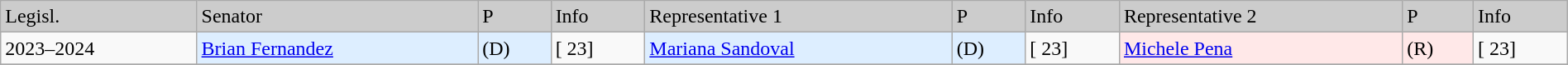<table class=wikitable width="100%" border="1">
<tr style="background-color:#cccccc;">
<td>Legisl.</td>
<td>Senator</td>
<td>P</td>
<td>Info</td>
<td>Representative 1</td>
<td>P</td>
<td>Info</td>
<td>Representative 2</td>
<td>P</td>
<td>Info</td>
</tr>
<tr>
<td>2023–2024</td>
<td style="background:#DDEEFF"><a href='#'>Brian Fernandez</a></td>
<td style="background:#DDEEFF">(D)</td>
<td>[ 23]</td>
<td style="background:#DDEEFF"><a href='#'>Mariana Sandoval</a></td>
<td style="background:#DDEEFF">(D)</td>
<td>[ 23]</td>
<td style="background:#FFE8E8"><a href='#'>Michele Pena</a></td>
<td style="background:#FFE8E8">(R)</td>
<td>[ 23]</td>
</tr>
<tr>
</tr>
</table>
